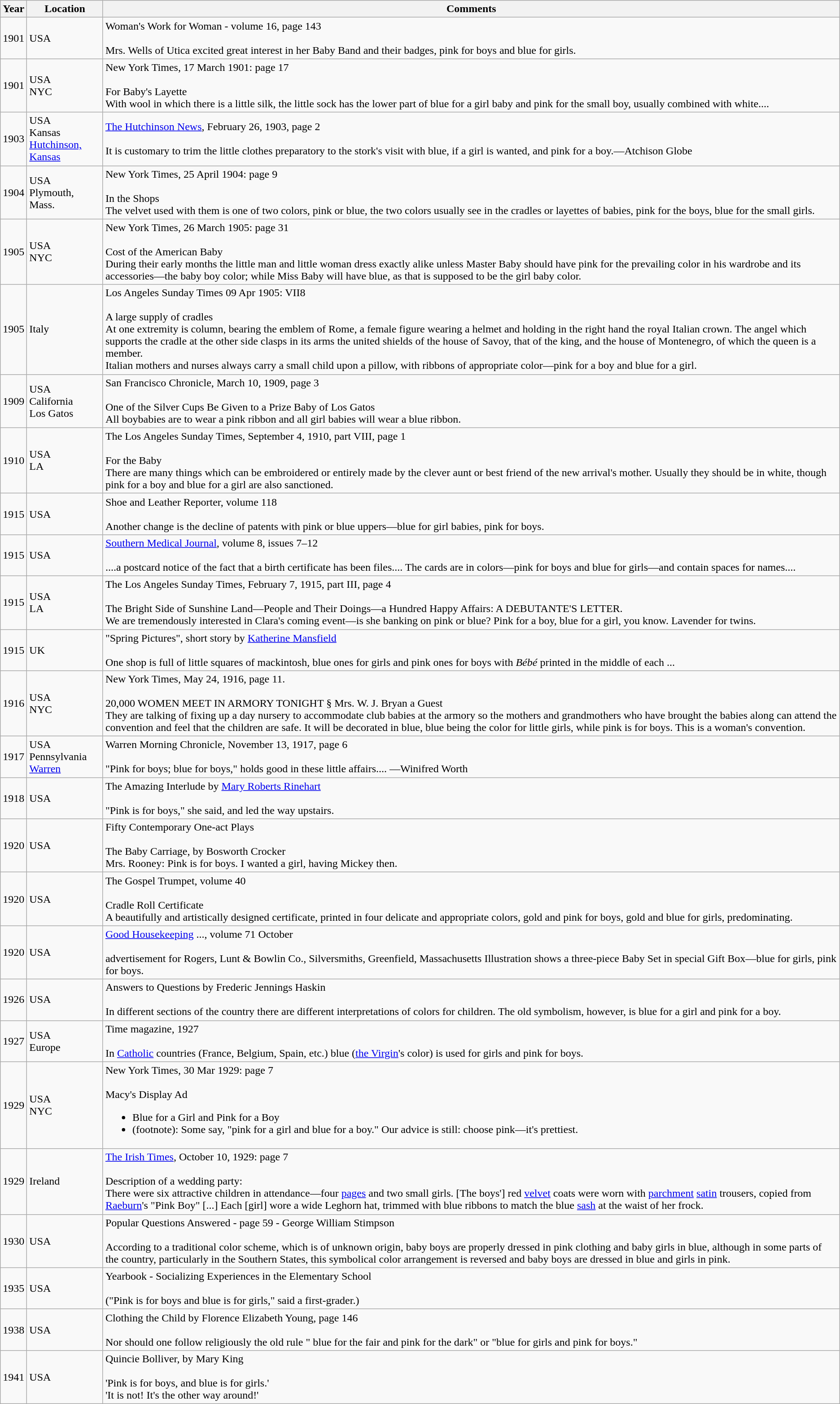<table class="wikitable sortable">
<tr>
<th>Year</th>
<th>Location</th>
<th>Comments</th>
</tr>
<tr>
<td>1901</td>
<td>USA</td>
<td>Woman's Work for Woman - volume 16, page 143 <br><br>Mrs. Wells of Utica excited great interest in her Baby Band and their badges, pink for boys and blue for girls.
</td>
</tr>
<tr>
<td>1901</td>
<td>USA<br>NYC</td>
<td>New York Times, 17 March 1901: page 17 <br><br>For Baby's Layette<br>
With wool in which there is a little silk, the little sock has the lower part of blue for a girl baby and pink for the small boy, usually combined with white....</td>
</tr>
<tr>
<td>1903</td>
<td>USA<br>Kansas<br><a href='#'>Hutchinson, Kansas</a></td>
<td><a href='#'>The Hutchinson News</a>, February 26, 1903, page 2<br><br>It is customary to trim the little clothes preparatory to the stork's visit with blue, if a girl is wanted, and pink for a boy.—Atchison Globe</td>
</tr>
<tr>
<td>1904</td>
<td>USA<br>Plymouth,<br>Mass.</td>
<td>New York Times, 25 April 1904: page 9<br><br>In the Shops<br>
The velvet used with them is one of two colors, pink or blue, the two colors usually see in the cradles or layettes of babies, pink for the boys, blue for the small girls.</td>
</tr>
<tr>
<td>1905</td>
<td>USA<br>NYC</td>
<td>New York Times, 26 March 1905: page 31<br><br>Cost of the American Baby<br>
During their early months the little man and little woman dress exactly alike unless Master Baby should have pink for the prevailing color in his wardrobe and its accessories—the baby boy color; while Miss Baby will have blue, as that is supposed to be the girl baby color.</td>
</tr>
<tr>
<td>1905</td>
<td>Italy</td>
<td>Los Angeles Sunday Times 09 Apr 1905: VII8<br><br>A large supply of cradles<br>
At one extremity is column, bearing the emblem of Rome, a female figure wearing a helmet and holding in the right hand the royal Italian crown. The angel which supports the cradle at the other side clasps in its arms the united shields of the house of Savoy, that of the king, and the house of Montenegro, of which the queen is a member.<br>
Italian mothers and nurses always carry a small child upon a pillow, with ribbons of appropriate color—pink for a boy and blue for a girl.</td>
</tr>
<tr>
<td>1909</td>
<td>USA<br>California<br>Los Gatos</td>
<td>San Francisco Chronicle, March 10, 1909, page 3 <br><br>One of the Silver Cups Be Given to a Prize Baby of Los Gatos <br>
All boybabies are to wear a pink ribbon and all girl babies will wear a blue ribbon.</td>
</tr>
<tr>
<td>1910</td>
<td>USA<br>LA</td>
<td>The Los Angeles Sunday Times, September 4, 1910, part VIII, page 1 <br><br>For the Baby<br>
There are many things which can be embroidered or entirely made by the clever aunt or best friend of the new arrival's mother. Usually they should be in white, though pink for a boy and blue for a girl are also sanctioned.</td>
</tr>
<tr>
<td>1915</td>
<td>USA</td>
<td>Shoe and Leather Reporter, volume 118 <br><br>Another change is the decline of patents with pink or blue uppers—blue for girl babies, pink for boys.
</td>
</tr>
<tr>
<td>1915</td>
<td>USA</td>
<td><a href='#'>Southern Medical Journal</a>, volume 8, issues 7–12 <br><br>....a postcard notice of the fact that a birth certificate has been files.... The cards are in colors—pink for boys and blue for girls—and contain spaces for names....
</td>
</tr>
<tr>
<td>1915</td>
<td>USA<br>LA</td>
<td>The Los Angeles Sunday Times, February 7, 1915, part III, page 4<br><br>The Bright Side of Sunshine Land—People and Their Doings—a Hundred Happy Affairs: A DEBUTANTE'S LETTER.<br>
We are tremendously interested in Clara's coming event—is she banking on pink or blue? Pink for a boy, blue for a girl, you know. Lavender for twins.</td>
</tr>
<tr>
<td>1915</td>
<td>UK</td>
<td>"Spring Pictures", short story by <a href='#'>Katherine Mansfield</a><br><br>One shop is full of little squares of mackintosh, blue ones for girls and pink ones for boys with <em>Bébé</em> printed in the middle of each ...</td>
</tr>
<tr>
<td>1916</td>
<td>USA<br>NYC</td>
<td>New York Times, May 24, 1916, page 11.<br><br>20,000 WOMEN MEET IN ARMORY TONIGHT § Mrs. W. J. Bryan a Guest<br>
They are talking of fixing up a day nursery to accommodate club babies at the armory so the mothers and grandmothers who have brought the babies along can attend the convention and feel that the children are safe. It will be decorated in blue, blue being the color for little girls, while pink is for boys. This is a woman's convention.</td>
</tr>
<tr>
<td>1917</td>
<td>USA<br>Pennsylvania<br><a href='#'>Warren</a></td>
<td>Warren Morning Chronicle, November 13, 1917, page 6<br><br>"Pink for boys; blue for boys," holds good in these little affairs.... —Winifred Worth</td>
</tr>
<tr>
<td>1918</td>
<td>USA</td>
<td>The Amazing Interlude by <a href='#'>Mary Roberts Rinehart</a> <br><br>"Pink is for boys," she said, and led the way upstairs.
</td>
</tr>
<tr>
<td>1920</td>
<td>USA</td>
<td>Fifty Contemporary One-act Plays <br><br>The Baby Carriage, by Bosworth Crocker<br>
Mrs. Rooney: Pink is for boys. I wanted a girl, having Mickey then.
</td>
</tr>
<tr>
<td>1920</td>
<td>USA</td>
<td>The Gospel Trumpet, volume 40 <br><br>Cradle Roll Certificate <br>
A beautifully and artistically designed certificate, printed in four delicate and appropriate colors, gold and pink for boys, gold and blue for girls, predominating.
</td>
</tr>
<tr>
<td>1920</td>
<td>USA</td>
<td><a href='#'>Good Housekeeping</a> ..., volume 71 October <br><br>advertisement for Rogers, Lunt & Bowlin Co., Silversmiths, Greenfield, Massachusetts
Illustration shows a three-piece Baby Set in special Gift Box—blue for girls, pink for boys.
</td>
</tr>
<tr>
<td>1926</td>
<td>USA</td>
<td>Answers to Questions by Frederic Jennings Haskin <br><br>In different sections of the country there are different interpretations of colors for children. The old symbolism, however, is blue for a girl and pink for a boy.
</td>
</tr>
<tr>
<td>1927</td>
<td>USA<br>Europe</td>
<td>Time magazine, 1927 <br><br>In <a href='#'>Catholic</a> countries (France, Belgium, Spain, etc.) blue (<a href='#'>the Virgin</a>'s color) is used for girls and pink for boys.</td>
</tr>
<tr>
<td>1929</td>
<td>USA<br>NYC</td>
<td>New York Times, 30 Mar 1929: page 7<br><br>Macy's Display Ad<ul><li>Blue for a Girl and Pink for a Boy</li><li>(footnote): Some say, "pink for a girl and blue for a boy." Our advice is still: choose pink—it's prettiest.</li></ul></td>
</tr>
<tr>
<td>1929</td>
<td>Ireland</td>
<td><a href='#'>The Irish Times</a>, October 10, 1929: page 7<br><br>Description of a wedding party:<br>There were six attractive children in attendance—four <a href='#'>pages</a> and two small girls. [The boys'] red <a href='#'>velvet</a> coats were worn with <a href='#'>parchment</a> <a href='#'>satin</a> trousers, copied from <a href='#'>Raeburn</a>'s "Pink Boy" [...] Each [girl] wore a wide Leghorn hat, trimmed with blue ribbons to match the blue <a href='#'>sash</a> at the waist of her frock.</td>
</tr>
<tr>
<td>1930</td>
<td>USA</td>
<td>Popular Questions Answered - page 59 - George William Stimpson<br><br>According to a traditional color scheme, which is of unknown origin, baby boys are properly dressed in pink clothing and baby girls in blue, although in some parts of the country, particularly in the Southern States, this symbolical color arrangement is reversed and baby boys are dressed in blue and girls in pink.
</td>
</tr>
<tr>
<td>1935</td>
<td>USA</td>
<td>Yearbook - Socializing Experiences in the Elementary School<br><br>("Pink is for boys and blue is for girls," said a first-grader.)
</td>
</tr>
<tr>
<td>1938</td>
<td>USA</td>
<td>Clothing the Child by Florence Elizabeth Young, page 146<br><br>Nor should one follow religiously the old rule " blue for the fair and pink for the dark" or "blue for girls and pink for boys."
</td>
</tr>
<tr>
<td>1941</td>
<td>USA</td>
<td>Quincie Bolliver, by Mary King<br><br>'Pink is for boys, and blue is for girls.'<br>
'It is not! It's the other way around!'
</td>
</tr>
</table>
